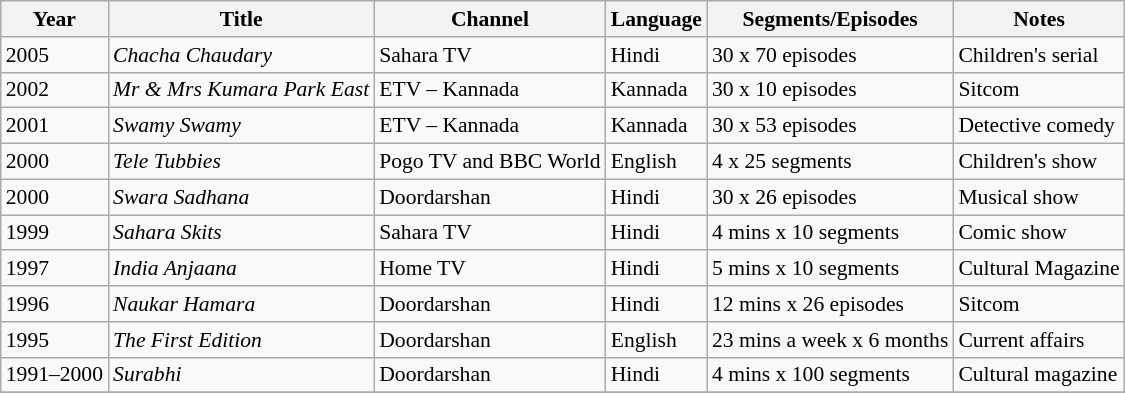<table class="wikitable" style="font-size: 90%;">
<tr>
<th>Year</th>
<th>Title</th>
<th>Channel</th>
<th>Language</th>
<th>Segments/Episodes</th>
<th>Notes</th>
</tr>
<tr>
<td>2005</td>
<td><em>Chacha Chaudary</em></td>
<td>Sahara TV</td>
<td>Hindi</td>
<td>30 x 70 episodes</td>
<td>Children's serial</td>
</tr>
<tr>
<td>2002</td>
<td><em>Mr & Mrs Kumara Park East</em></td>
<td>ETV – Kannada</td>
<td>Kannada</td>
<td>30 x 10 episodes</td>
<td>Sitcom</td>
</tr>
<tr>
<td>2001</td>
<td><em>Swamy Swamy</em></td>
<td>ETV – Kannada</td>
<td>Kannada</td>
<td>30 x 53 episodes</td>
<td>Detective comedy</td>
</tr>
<tr>
<td>2000</td>
<td><em>Tele Tubbies</em></td>
<td>Pogo TV and BBC World</td>
<td>English</td>
<td>4 x 25 segments</td>
<td>Children's show</td>
</tr>
<tr>
<td>2000</td>
<td><em>Swara Sadhana</em></td>
<td>Doordarshan</td>
<td>Hindi</td>
<td>30 x 26 episodes</td>
<td>Musical show</td>
</tr>
<tr>
<td>1999</td>
<td><em>Sahara Skits</em></td>
<td>Sahara TV</td>
<td>Hindi</td>
<td>4 mins x 10 segments</td>
<td>Comic show</td>
</tr>
<tr>
<td>1997</td>
<td><em>India Anjaana</em></td>
<td>Home TV</td>
<td>Hindi</td>
<td>5 mins x 10 segments</td>
<td>Cultural Magazine</td>
</tr>
<tr>
<td>1996</td>
<td><em>Naukar Hamara</em></td>
<td>Doordarshan</td>
<td>Hindi</td>
<td>12 mins x 26 episodes</td>
<td>Sitcom</td>
</tr>
<tr>
<td>1995</td>
<td><em>The First Edition</em></td>
<td>Doordarshan</td>
<td>English</td>
<td>23 mins a week x 6 months</td>
<td>Current affairs</td>
</tr>
<tr>
<td>1991–2000</td>
<td><em>Surabhi</em></td>
<td>Doordarshan</td>
<td>Hindi</td>
<td>4 mins x 100 segments</td>
<td>Cultural magazine</td>
</tr>
<tr>
</tr>
</table>
